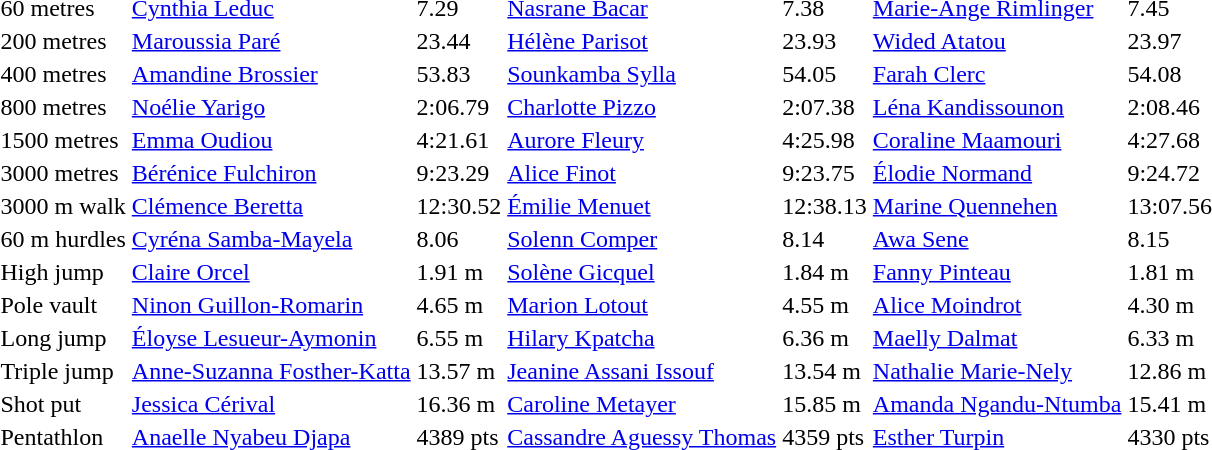<table>
<tr>
<td>60 metres</td>
<td><a href='#'>Cynthia Leduc</a></td>
<td>7.29</td>
<td><a href='#'>Nasrane Bacar</a></td>
<td>7.38</td>
<td><a href='#'>Marie-Ange Rimlinger</a></td>
<td>7.45</td>
</tr>
<tr>
<td>200 metres</td>
<td><a href='#'>Maroussia Paré</a></td>
<td>23.44</td>
<td><a href='#'>Hélène Parisot</a></td>
<td>23.93</td>
<td><a href='#'>Wided Atatou</a></td>
<td>23.97</td>
</tr>
<tr>
<td>400 metres</td>
<td><a href='#'>Amandine Brossier</a></td>
<td>53.83</td>
<td><a href='#'>Sounkamba Sylla</a></td>
<td>54.05</td>
<td><a href='#'>Farah Clerc</a></td>
<td>54.08</td>
</tr>
<tr>
<td>800 metres</td>
<td><a href='#'>Noélie Yarigo</a></td>
<td>2:06.79</td>
<td><a href='#'>Charlotte Pizzo</a></td>
<td>2:07.38</td>
<td><a href='#'>Léna Kandissounon</a></td>
<td>2:08.46</td>
</tr>
<tr>
<td>1500 metres</td>
<td><a href='#'>Emma Oudiou</a></td>
<td>4:21.61</td>
<td><a href='#'>Aurore Fleury</a></td>
<td>4:25.98</td>
<td><a href='#'>Coraline Maamouri</a></td>
<td>4:27.68</td>
</tr>
<tr>
<td>3000 metres</td>
<td><a href='#'>Bérénice Fulchiron</a></td>
<td>9:23.29</td>
<td><a href='#'>Alice Finot</a></td>
<td>9:23.75</td>
<td><a href='#'>Élodie Normand</a></td>
<td>9:24.72</td>
</tr>
<tr>
<td>3000 m walk</td>
<td><a href='#'>Clémence Beretta</a></td>
<td>12:30.52</td>
<td><a href='#'>Émilie Menuet</a></td>
<td>12:38.13</td>
<td><a href='#'>Marine Quennehen</a></td>
<td>13:07.56</td>
</tr>
<tr>
<td>60 m hurdles</td>
<td><a href='#'>Cyréna Samba-Mayela</a></td>
<td>8.06</td>
<td><a href='#'>Solenn Comper</a></td>
<td>8.14</td>
<td><a href='#'>Awa Sene</a></td>
<td>8.15</td>
</tr>
<tr>
<td>High jump</td>
<td><a href='#'>Claire Orcel</a></td>
<td>1.91 m</td>
<td><a href='#'>Solène Gicquel</a></td>
<td>1.84 m</td>
<td><a href='#'>Fanny Pinteau</a></td>
<td>1.81 m</td>
</tr>
<tr>
<td>Pole vault</td>
<td><a href='#'>Ninon Guillon-Romarin</a></td>
<td>4.65 m</td>
<td><a href='#'>Marion Lotout</a></td>
<td>4.55 m</td>
<td><a href='#'>Alice Moindrot</a></td>
<td>4.30 m</td>
</tr>
<tr>
<td>Long jump</td>
<td><a href='#'>Éloyse Lesueur-Aymonin</a></td>
<td>6.55 m</td>
<td><a href='#'>Hilary Kpatcha</a></td>
<td>6.36 m</td>
<td><a href='#'>Maelly Dalmat</a></td>
<td>6.33 m</td>
</tr>
<tr>
<td>Triple jump</td>
<td><a href='#'>Anne-Suzanna Fosther-Katta</a></td>
<td>13.57 m</td>
<td><a href='#'>Jeanine Assani Issouf</a></td>
<td>13.54 m</td>
<td><a href='#'>Nathalie Marie-Nely</a></td>
<td>12.86 m</td>
</tr>
<tr>
<td>Shot put</td>
<td><a href='#'>Jessica Cérival</a></td>
<td>16.36 m</td>
<td><a href='#'>Caroline Metayer</a></td>
<td>15.85 m</td>
<td><a href='#'>Amanda Ngandu-Ntumba</a></td>
<td>15.41 m</td>
</tr>
<tr>
<td>Pentathlon</td>
<td><a href='#'>Anaelle Nyabeu Djapa</a></td>
<td>4389 pts</td>
<td><a href='#'>Cassandre Aguessy Thomas</a></td>
<td>4359 pts</td>
<td><a href='#'>Esther Turpin</a></td>
<td>4330 pts</td>
</tr>
</table>
